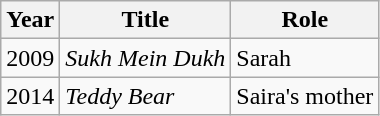<table class="wikitable sortable plainrowheaders">
<tr style="text-align:center;">
<th scope="col">Year</th>
<th scope="col">Title</th>
<th scope="col">Role</th>
</tr>
<tr>
<td>2009</td>
<td><em>Sukh Mein Dukh</em></td>
<td>Sarah</td>
</tr>
<tr>
<td>2014</td>
<td><em>Teddy Bear</em></td>
<td>Saira's mother</td>
</tr>
</table>
